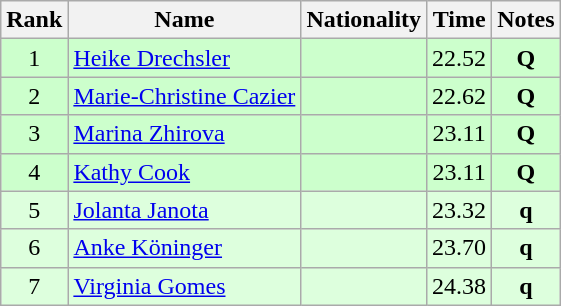<table class="wikitable sortable" style="text-align:center">
<tr>
<th>Rank</th>
<th>Name</th>
<th>Nationality</th>
<th>Time</th>
<th>Notes</th>
</tr>
<tr bgcolor=ccffcc>
<td>1</td>
<td align=left><a href='#'>Heike Drechsler</a></td>
<td align=left></td>
<td>22.52</td>
<td><strong>Q</strong></td>
</tr>
<tr bgcolor=ccffcc>
<td>2</td>
<td align=left><a href='#'>Marie-Christine Cazier</a></td>
<td align=left></td>
<td>22.62</td>
<td><strong>Q</strong></td>
</tr>
<tr bgcolor=ccffcc>
<td>3</td>
<td align=left><a href='#'>Marina Zhirova</a></td>
<td align=left></td>
<td>23.11</td>
<td><strong>Q</strong></td>
</tr>
<tr bgcolor=ccffcc>
<td>4</td>
<td align=left><a href='#'>Kathy Cook</a></td>
<td align=left></td>
<td>23.11</td>
<td><strong>Q</strong></td>
</tr>
<tr bgcolor=ddffdd>
<td>5</td>
<td align=left><a href='#'>Jolanta Janota</a></td>
<td align=left></td>
<td>23.32</td>
<td><strong>q</strong></td>
</tr>
<tr bgcolor=ddffdd>
<td>6</td>
<td align=left><a href='#'>Anke Köninger</a></td>
<td align=left></td>
<td>23.70</td>
<td><strong>q</strong></td>
</tr>
<tr bgcolor=ddffdd>
<td>7</td>
<td align=left><a href='#'>Virginia Gomes</a></td>
<td align=left></td>
<td>24.38</td>
<td><strong>q</strong></td>
</tr>
</table>
